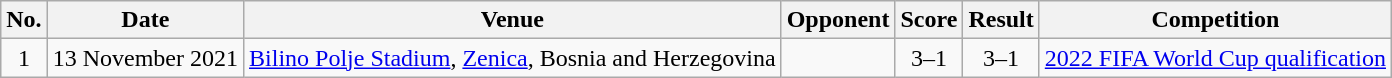<table class="wikitable sortable">
<tr>
<th scope="col">No.</th>
<th scope="col">Date</th>
<th scope="col">Venue</th>
<th scope="col">Opponent</th>
<th scope="col">Score</th>
<th scope="col">Result</th>
<th scope="col">Competition</th>
</tr>
<tr>
<td align="center">1</td>
<td>13 November 2021</td>
<td><a href='#'>Bilino Polje Stadium</a>, <a href='#'>Zenica</a>, Bosnia and Herzegovina</td>
<td></td>
<td align="center">3–1</td>
<td align="center">3–1</td>
<td><a href='#'>2022 FIFA World Cup qualification</a></td>
</tr>
</table>
